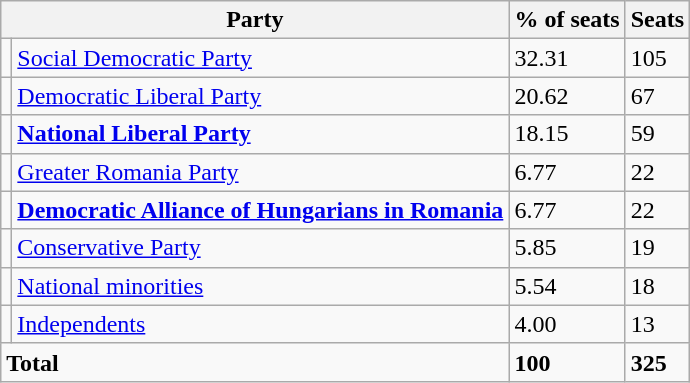<table class="wikitable">
<tr>
<th colspan=2>Party</th>
<th>% of seats</th>
<th>Seats</th>
</tr>
<tr>
<td></td>
<td><a href='#'>Social Democratic Party</a></td>
<td>32.31</td>
<td>105</td>
</tr>
<tr>
<td></td>
<td><a href='#'>Democratic Liberal Party</a></td>
<td>20.62</td>
<td>67</td>
</tr>
<tr>
<td></td>
<td><strong><a href='#'>National Liberal Party</a></strong></td>
<td>18.15</td>
<td>59</td>
</tr>
<tr>
<td></td>
<td><a href='#'>Greater Romania Party</a></td>
<td>6.77</td>
<td>22</td>
</tr>
<tr>
<td></td>
<td><strong><a href='#'>Democratic Alliance of Hungarians in Romania</a></strong></td>
<td>6.77</td>
<td>22</td>
</tr>
<tr>
<td></td>
<td><a href='#'>Conservative Party</a></td>
<td>5.85</td>
<td>19</td>
</tr>
<tr>
<td></td>
<td><a href='#'>National minorities</a></td>
<td>5.54</td>
<td>18</td>
</tr>
<tr>
<td></td>
<td><a href='#'>Independents</a></td>
<td>4.00</td>
<td>13</td>
</tr>
<tr>
<td colspan=2><strong>Total</strong></td>
<td><strong>100</strong></td>
<td><strong>325</strong></td>
</tr>
</table>
